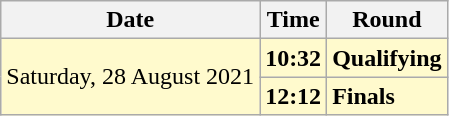<table class="wikitable">
<tr>
<th>Date</th>
<th>Time</th>
<th>Round</th>
</tr>
<tr style=background:lemonchiffon>
<td rowspan="2">Saturday, 28 August 2021</td>
<td><strong>10:32</strong></td>
<td><strong>Qualifying</strong></td>
</tr>
<tr style=background:lemonchiffon>
<td><strong>12:12</strong></td>
<td><strong>Finals</strong></td>
</tr>
</table>
